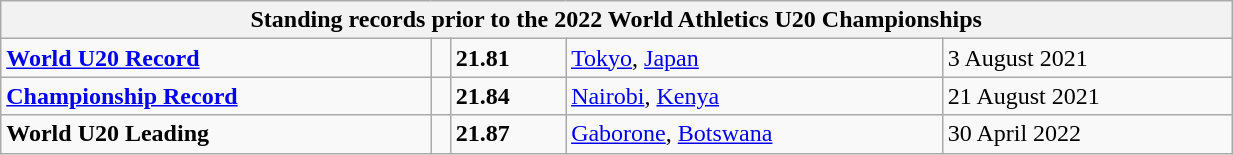<table class="wikitable" width=65%>
<tr>
<th colspan=5>Standing records prior to the 2022 World Athletics U20 Championships</th>
</tr>
<tr>
<td><strong><a href='#'>World U20 Record</a></strong></td>
<td></td>
<td><strong>21.81</strong></td>
<td><a href='#'>Tokyo</a>, <a href='#'>Japan</a></td>
<td>3 August 2021</td>
</tr>
<tr>
<td><strong><a href='#'>Championship Record</a></strong></td>
<td></td>
<td><strong>21.84</strong></td>
<td><a href='#'>Nairobi</a>, <a href='#'>Kenya</a></td>
<td>21 August 2021</td>
</tr>
<tr>
<td><strong>World U20 Leading</strong></td>
<td></td>
<td><strong>21.87</strong></td>
<td><a href='#'>Gaborone</a>, <a href='#'>Botswana</a></td>
<td>30 April 2022</td>
</tr>
</table>
